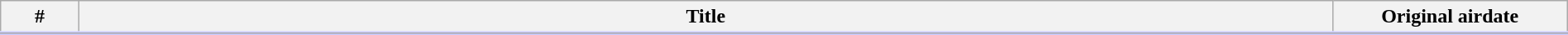<table class="wikitable" style="width:100%; background:#FFF;">
<tr style="border-bottom: 3px solid #CCF">
<th width="5%">#</th>
<th>Title</th>
<th width="15%">Original airdate</th>
</tr>
<tr>
</tr>
</table>
